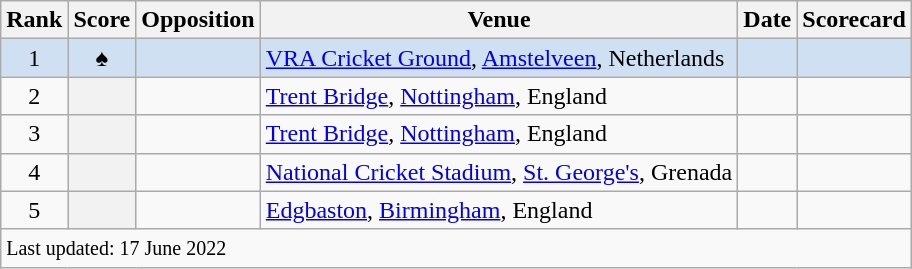<table class="wikitable plainrowheaders sortable">
<tr>
<th scope=col>Rank</th>
<th scope=col>Score</th>
<th scope=col>Opposition</th>
<th scope=col>Venue</th>
<th scope=col>Date</th>
<th scope=col>Scorecard</th>
</tr>
<tr bgcolor=#cee0f2>
<td align=center>1</td>
<th scope=row style=background:#cee0f2;text-align:center;"> ♠</th>
<td></td>
<td><a href='#'>VRA Cricket Ground</a>, <a href='#'>Amstelveen</a>, Netherlands</td>
<td></td>
<td></td>
</tr>
<tr>
<td align=center>2</td>
<th scope=row style=text-align:center;></th>
<td></td>
<td><a href='#'>Trent Bridge</a>, <a href='#'>Nottingham</a>, England</td>
<td></td>
<td></td>
</tr>
<tr>
<td align=center>3</td>
<th scope=row style=text-align:center;></th>
<td></td>
<td><a href='#'>Trent Bridge</a>, <a href='#'>Nottingham</a>, England</td>
<td></td>
<td></td>
</tr>
<tr>
<td align=center>4</td>
<th scope=row style=text-align:center;></th>
<td></td>
<td><a href='#'>National Cricket Stadium</a>, <a href='#'>St. George's</a>, Grenada</td>
<td></td>
<td></td>
</tr>
<tr>
<td align=center>5</td>
<th scope=row style=text-align:center;></th>
<td></td>
<td><a href='#'>Edgbaston</a>, <a href='#'>Birmingham</a>, England</td>
<td></td>
<td></td>
</tr>
<tr class=sortbottom>
<td colspan=6><small>Last updated: 17 June 2022</small></td>
</tr>
</table>
